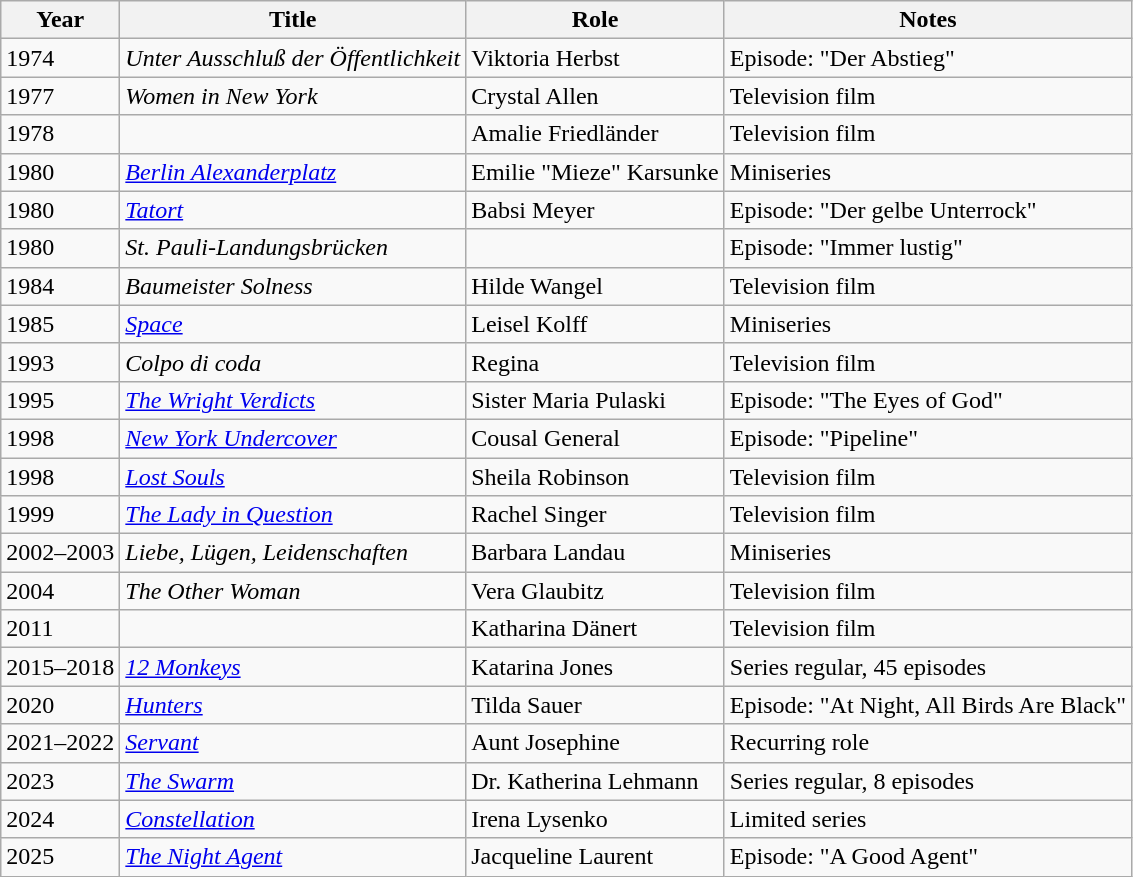<table class="wikitable sortable">
<tr>
<th>Year</th>
<th>Title</th>
<th>Role</th>
<th>Notes</th>
</tr>
<tr>
<td>1974</td>
<td><em>Unter Ausschluß der Öffentlichkeit</em></td>
<td>Viktoria Herbst</td>
<td>Episode: "Der Abstieg"</td>
</tr>
<tr>
<td>1977</td>
<td><em>Women in New York</em></td>
<td>Crystal Allen</td>
<td>Television film</td>
</tr>
<tr>
<td>1978</td>
<td><em></em></td>
<td>Amalie Friedländer</td>
<td>Television film</td>
</tr>
<tr>
<td>1980</td>
<td><em><a href='#'>Berlin Alexanderplatz</a></em></td>
<td>Emilie "Mieze" Karsunke</td>
<td>Miniseries</td>
</tr>
<tr>
<td>1980</td>
<td><em><a href='#'>Tatort</a></em></td>
<td>Babsi Meyer</td>
<td>Episode: "Der gelbe Unterrock"</td>
</tr>
<tr>
<td>1980</td>
<td><em>St. Pauli-Landungsbrücken</em></td>
<td></td>
<td>Episode: "Immer lustig"</td>
</tr>
<tr>
<td>1984</td>
<td><em>Baumeister Solness</em></td>
<td>Hilde Wangel</td>
<td>Television film</td>
</tr>
<tr>
<td>1985</td>
<td><em><a href='#'>Space</a></em></td>
<td>Leisel Kolff</td>
<td>Miniseries</td>
</tr>
<tr>
<td>1993</td>
<td><em>Colpo di coda</em></td>
<td>Regina</td>
<td>Television film</td>
</tr>
<tr>
<td>1995</td>
<td><em> <a href='#'>The Wright Verdicts</a></em></td>
<td>Sister Maria Pulaski</td>
<td>Episode: "The Eyes of God"</td>
</tr>
<tr>
<td>1998</td>
<td><em><a href='#'>New York Undercover</a></em></td>
<td>Cousal General</td>
<td>Episode: "Pipeline"</td>
</tr>
<tr>
<td>1998</td>
<td><em><a href='#'>Lost Souls</a></em></td>
<td>Sheila Robinson</td>
<td>Television film</td>
</tr>
<tr>
<td>1999</td>
<td><em><a href='#'>The Lady in Question</a></em></td>
<td>Rachel Singer</td>
<td>Television film</td>
</tr>
<tr>
<td>2002–2003</td>
<td><em>Liebe, Lügen, Leidenschaften</em></td>
<td>Barbara Landau</td>
<td>Miniseries</td>
</tr>
<tr>
<td>2004</td>
<td><em> The Other Woman</em></td>
<td>Vera Glaubitz</td>
<td>Television film</td>
</tr>
<tr>
<td>2011</td>
<td><em></em></td>
<td>Katharina Dänert</td>
<td>Television film</td>
</tr>
<tr>
<td>2015–2018</td>
<td><em><a href='#'>12 Monkeys</a></em></td>
<td>Katarina Jones</td>
<td>Series regular, 45 episodes</td>
</tr>
<tr>
<td>2020</td>
<td><em><a href='#'>Hunters</a></em></td>
<td>Tilda Sauer</td>
<td>Episode: "At Night, All Birds Are Black"</td>
</tr>
<tr>
<td>2021–2022</td>
<td><em><a href='#'>Servant</a></em></td>
<td>Aunt Josephine</td>
<td>Recurring role</td>
</tr>
<tr>
<td>2023</td>
<td><em><a href='#'>The Swarm</a></em></td>
<td>Dr. Katherina Lehmann</td>
<td>Series regular, 8 episodes</td>
</tr>
<tr>
<td>2024</td>
<td><em><a href='#'>Constellation</a></em></td>
<td>Irena Lysenko</td>
<td>Limited series</td>
</tr>
<tr>
<td>2025</td>
<td><em><a href='#'>The Night Agent</a></em></td>
<td>Jacqueline Laurent</td>
<td>Episode: "A Good Agent"</td>
</tr>
</table>
